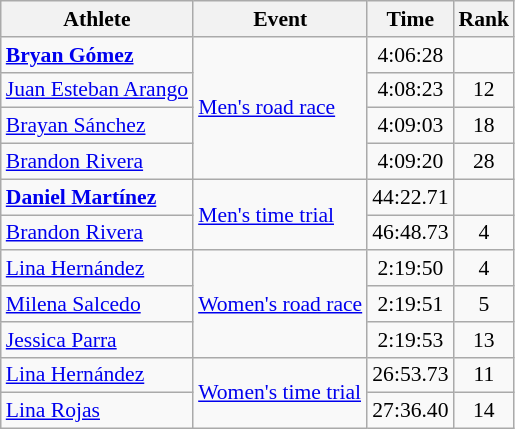<table class=wikitable style="font-size:90%;">
<tr>
<th>Athlete</th>
<th>Event</th>
<th>Time</th>
<th>Rank</th>
</tr>
<tr align=center>
<td align=left><strong><a href='#'>Bryan Gómez</a></strong></td>
<td align=left rowspan=4><a href='#'>Men's road race</a></td>
<td>4:06:28</td>
<td></td>
</tr>
<tr align=center>
<td align=left><a href='#'>Juan Esteban Arango</a></td>
<td>4:08:23</td>
<td>12</td>
</tr>
<tr align=center>
<td align=left><a href='#'>Brayan Sánchez</a></td>
<td>4:09:03</td>
<td>18</td>
</tr>
<tr align=center>
<td align=left><a href='#'>Brandon Rivera</a></td>
<td>4:09:20</td>
<td>28</td>
</tr>
<tr align=center>
<td align=left><strong><a href='#'>Daniel Martínez</a></strong></td>
<td align=left rowspan=2><a href='#'>Men's time trial</a></td>
<td>44:22.71</td>
<td></td>
</tr>
<tr align=center>
<td align=left><a href='#'>Brandon Rivera</a></td>
<td>46:48.73</td>
<td>4</td>
</tr>
<tr align=center>
<td align=left><a href='#'>Lina Hernández</a></td>
<td align=left rowspan=3><a href='#'>Women's road race</a></td>
<td>2:19:50</td>
<td>4</td>
</tr>
<tr align=center>
<td align=left><a href='#'>Milena Salcedo</a></td>
<td>2:19:51</td>
<td>5</td>
</tr>
<tr align=center>
<td align=left><a href='#'>Jessica Parra</a></td>
<td>2:19:53</td>
<td>13</td>
</tr>
<tr align=center>
<td align=left><a href='#'>Lina Hernández</a></td>
<td align=left rowspan=2><a href='#'>Women's time trial</a></td>
<td>26:53.73</td>
<td>11</td>
</tr>
<tr align=center>
<td align=left><a href='#'>Lina Rojas</a></td>
<td>27:36.40</td>
<td>14</td>
</tr>
</table>
